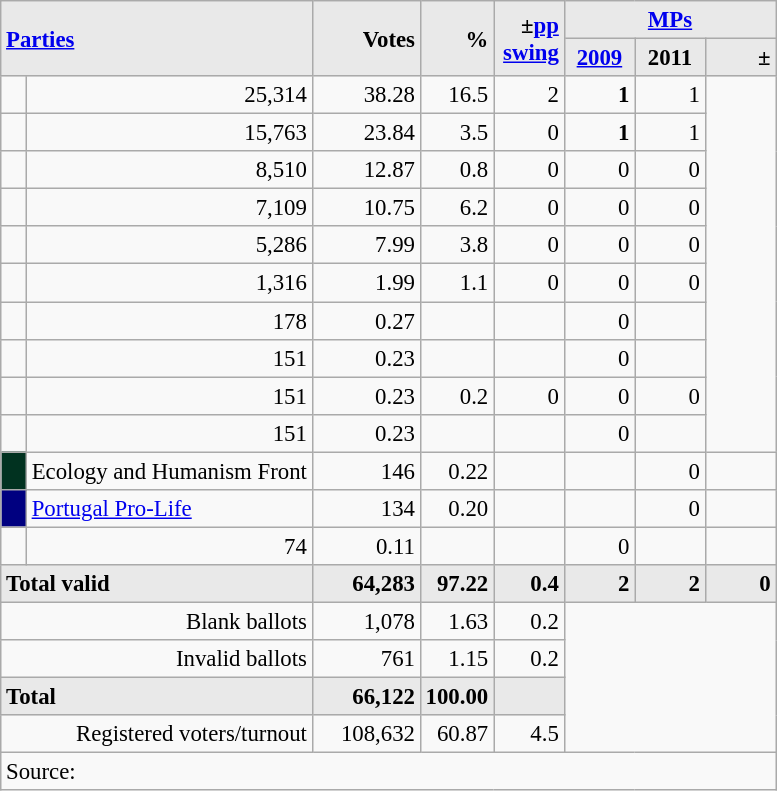<table class="wikitable" style="text-align:right; font-size:95%;">
<tr>
<th rowspan="2" colspan="2" style="background:#e9e9e9; text-align:left;" alignleft><a href='#'>Parties</a></th>
<th rowspan="2" style="background:#e9e9e9; text-align:right;">Votes</th>
<th rowspan="2" style="background:#e9e9e9; text-align:right;">%</th>
<th rowspan="2" style="background:#e9e9e9; text-align:right;">±<a href='#'>pp</a> <a href='#'>swing</a></th>
<th colspan="3" style="background:#e9e9e9; text-align:center;"><a href='#'>MPs</a></th>
</tr>
<tr style="background-color:#E9E9E9">
<th style="background-color:#E9E9E9;text-align:center;"><a href='#'>2009</a></th>
<th style="background-color:#E9E9E9;text-align:center;">2011</th>
<th style="background:#e9e9e9; text-align:right;">±</th>
</tr>
<tr>
<td></td>
<td>25,314</td>
<td>38.28</td>
<td>16.5</td>
<td>2</td>
<td><strong>1</strong></td>
<td>1</td>
</tr>
<tr>
<td></td>
<td>15,763</td>
<td>23.84</td>
<td>3.5</td>
<td>0</td>
<td><strong>1</strong></td>
<td>1</td>
</tr>
<tr>
<td></td>
<td>8,510</td>
<td>12.87</td>
<td>0.8</td>
<td>0</td>
<td>0</td>
<td>0</td>
</tr>
<tr>
<td></td>
<td>7,109</td>
<td>10.75</td>
<td>6.2</td>
<td>0</td>
<td>0</td>
<td>0</td>
</tr>
<tr>
<td></td>
<td>5,286</td>
<td>7.99</td>
<td>3.8</td>
<td>0</td>
<td>0</td>
<td>0</td>
</tr>
<tr>
<td></td>
<td>1,316</td>
<td>1.99</td>
<td>1.1</td>
<td>0</td>
<td>0</td>
<td>0</td>
</tr>
<tr>
<td></td>
<td>178</td>
<td>0.27</td>
<td></td>
<td></td>
<td>0</td>
<td></td>
</tr>
<tr>
<td></td>
<td>151</td>
<td>0.23</td>
<td></td>
<td></td>
<td>0</td>
<td></td>
</tr>
<tr>
<td></td>
<td>151</td>
<td>0.23</td>
<td>0.2</td>
<td>0</td>
<td>0</td>
<td>0</td>
</tr>
<tr>
<td></td>
<td>151</td>
<td>0.23</td>
<td></td>
<td></td>
<td>0</td>
<td></td>
</tr>
<tr>
<td style="width:10px;background-color:#013220;text-align:center;"></td>
<td style="text-align:left;">Ecology and Humanism Front </td>
<td>146</td>
<td>0.22</td>
<td></td>
<td></td>
<td>0</td>
<td></td>
</tr>
<tr>
<td style="width:10px;background-color:#000080;text-align:center;"></td>
<td style="text-align:left;"><a href='#'>Portugal Pro-Life</a></td>
<td>134</td>
<td>0.20</td>
<td></td>
<td></td>
<td>0</td>
<td></td>
</tr>
<tr>
<td></td>
<td>74</td>
<td>0.11</td>
<td></td>
<td></td>
<td>0</td>
<td></td>
</tr>
<tr>
<td colspan=2 align=left style="background-color:#E9E9E9"><strong>Total valid</strong></td>
<td width="65" align="right" style="background-color:#E9E9E9"><strong>64,283</strong></td>
<td width="40" align="right" style="background-color:#E9E9E9"><strong>97.22</strong></td>
<td width="40" align="right" style="background-color:#E9E9E9"><strong>0.4</strong></td>
<td width="40" align="right" style="background-color:#E9E9E9"><strong>2</strong></td>
<td width="40" align="right" style="background-color:#E9E9E9"><strong>2</strong></td>
<td width="40" align="right" style="background-color:#E9E9E9"><strong>0</strong></td>
</tr>
<tr>
<td colspan=2>Blank ballots</td>
<td>1,078</td>
<td>1.63</td>
<td>0.2</td>
<td colspan=4 rowspan=4></td>
</tr>
<tr>
<td colspan=2>Invalid ballots</td>
<td>761</td>
<td>1.15</td>
<td>0.2</td>
</tr>
<tr>
<td colspan=2 align=left style="background-color:#E9E9E9"><strong>Total</strong></td>
<td width="50" align="right" style="background-color:#E9E9E9"><strong>66,122</strong></td>
<td width="40" align="right" style="background-color:#E9E9E9"><strong>100.00</strong></td>
<td width="40" align="right" style="background-color:#E9E9E9"></td>
</tr>
<tr>
<td colspan=2>Registered voters/turnout</td>
<td>108,632</td>
<td>60.87</td>
<td>4.5</td>
</tr>
<tr>
<td colspan=11 align=left>Source: </td>
</tr>
</table>
